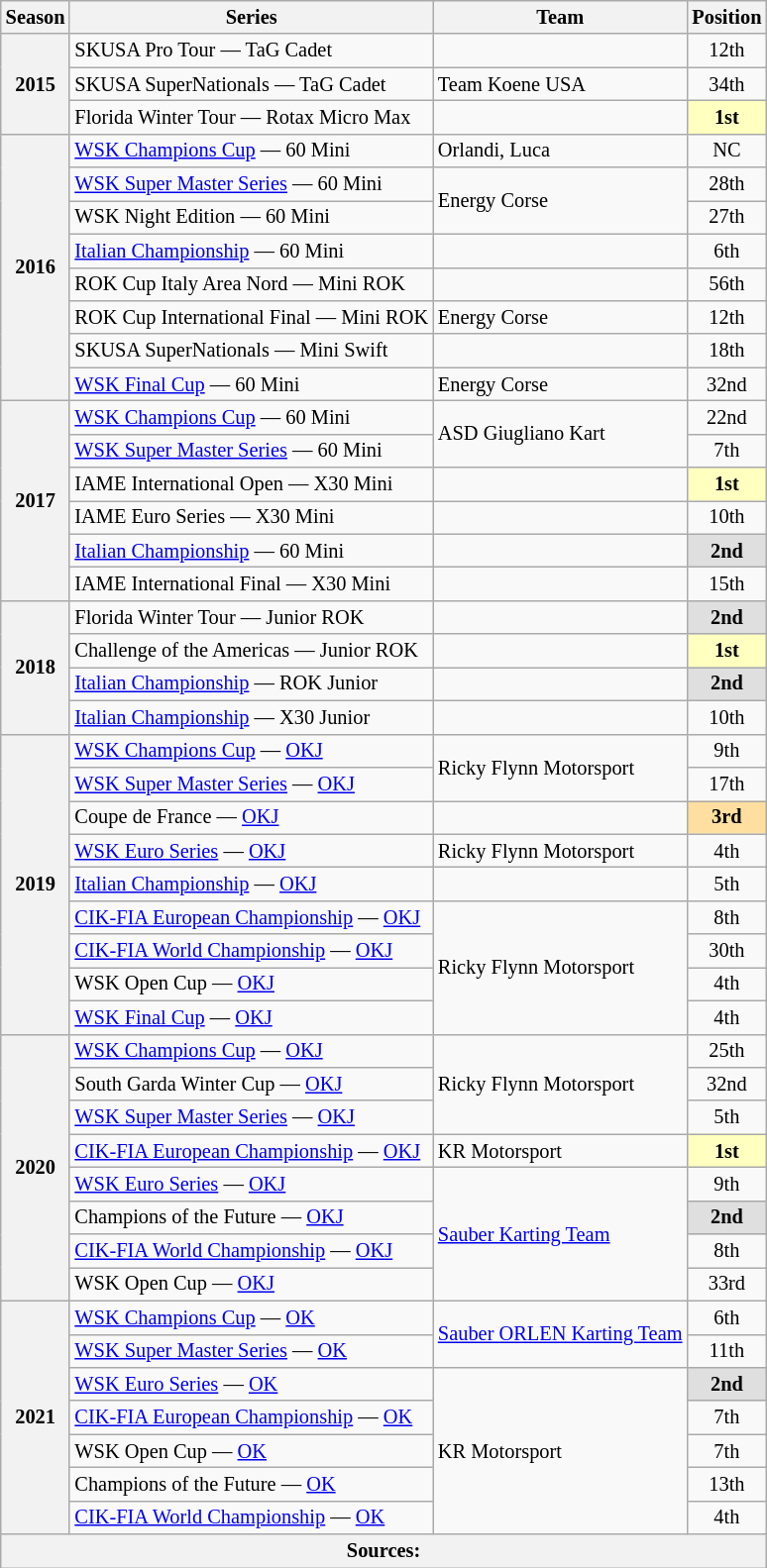<table class="wikitable" style="font-size: 85%; text-align:center">
<tr>
<th>Season</th>
<th>Series</th>
<th>Team</th>
<th>Position</th>
</tr>
<tr>
<th rowspan="3">2015</th>
<td align="left">SKUSA Pro Tour — TaG Cadet</td>
<td align="left"></td>
<td>12th</td>
</tr>
<tr>
<td align="left">SKUSA SuperNationals — TaG Cadet</td>
<td align="left">Team Koene USA</td>
<td>34th</td>
</tr>
<tr>
<td align="left">Florida Winter Tour — Rotax Micro Max</td>
<td></td>
<td style="background:#FFFFBF;"><strong>1st</strong></td>
</tr>
<tr>
<th rowspan="8">2016</th>
<td align="left"><a href='#'>WSK Champions Cup</a> — 60 Mini</td>
<td align="left">Orlandi, Luca</td>
<td>NC</td>
</tr>
<tr>
<td align="left"><a href='#'>WSK Super Master Series</a> — 60 Mini</td>
<td rowspan="2"  align="left">Energy Corse</td>
<td>28th</td>
</tr>
<tr>
<td align="left">WSK Night Edition — 60 Mini</td>
<td>27th</td>
</tr>
<tr>
<td align="left"><a href='#'>Italian Championship</a> — 60 Mini</td>
<td align="left"></td>
<td>6th</td>
</tr>
<tr>
<td align="left">ROK Cup Italy Area Nord — Mini ROK</td>
<td align="left"></td>
<td>56th</td>
</tr>
<tr>
<td align="left">ROK Cup International Final — Mini ROK</td>
<td align="left">Energy Corse</td>
<td>12th</td>
</tr>
<tr>
<td align="left">SKUSA SuperNationals — Mini Swift</td>
<td align="left"></td>
<td>18th</td>
</tr>
<tr>
<td align="left"><a href='#'>WSK Final Cup</a> — 60 Mini</td>
<td align="left">Energy Corse</td>
<td>32nd</td>
</tr>
<tr>
<th rowspan="6">2017</th>
<td align="left"><a href='#'>WSK Champions Cup</a> — 60 Mini</td>
<td rowspan="2"  align="left">ASD Giugliano Kart</td>
<td>22nd</td>
</tr>
<tr>
<td align="left"><a href='#'>WSK Super Master Series</a> — 60 Mini</td>
<td>7th</td>
</tr>
<tr>
<td align="left">IAME International Open — X30 Mini</td>
<td align="left"></td>
<td style="background:#FFFFBF;"><strong>1st</strong></td>
</tr>
<tr>
<td align="left">IAME Euro Series — X30 Mini</td>
<td align="left"></td>
<td>10th</td>
</tr>
<tr>
<td align="left"><a href='#'>Italian Championship</a> — 60 Mini</td>
<td align="left"></td>
<td style="background:#DFDFDF;"><strong>2nd</strong></td>
</tr>
<tr>
<td align="left">IAME International Final — X30 Mini</td>
<td align="left"></td>
<td>15th</td>
</tr>
<tr>
<th rowspan="4">2018</th>
<td align="left">Florida Winter Tour — Junior ROK</td>
<td align="left"></td>
<td style="background:#DFDFDF;"><strong>2nd</strong></td>
</tr>
<tr>
<td align="left">Challenge of the Americas — Junior ROK</td>
<td></td>
<td style="background:#FFFFBF;"><strong>1st</strong></td>
</tr>
<tr>
<td align="left"><a href='#'>Italian Championship</a> — ROK Junior</td>
<td></td>
<td style="background:#DFDFDF;"><strong>2nd</strong></td>
</tr>
<tr>
<td align="left"><a href='#'>Italian Championship</a> — X30 Junior</td>
<td></td>
<td>10th</td>
</tr>
<tr>
<th rowspan="9">2019</th>
<td align="left"><a href='#'>WSK Champions Cup</a> — <a href='#'>OKJ</a></td>
<td rowspan="2" align="left">Ricky Flynn Motorsport</td>
<td>9th</td>
</tr>
<tr>
<td align="left"><a href='#'>WSK Super Master Series</a> — <a href='#'>OKJ</a></td>
<td>17th</td>
</tr>
<tr>
<td align="left">Coupe de France — <a href='#'>OKJ</a></td>
<td align="left"></td>
<td style="background:#FFDF9F;"><strong>3rd</strong></td>
</tr>
<tr>
<td align="left"><a href='#'>WSK Euro Series</a> — <a href='#'>OKJ</a></td>
<td align="left">Ricky Flynn Motorsport</td>
<td>4th</td>
</tr>
<tr>
<td align="left"><a href='#'>Italian Championship</a> — <a href='#'>OKJ</a></td>
<td align="left"></td>
<td>5th</td>
</tr>
<tr>
<td align="left"><a href='#'>CIK-FIA European Championship</a> — <a href='#'>OKJ</a></td>
<td rowspan="4" align="left">Ricky Flynn Motorsport</td>
<td>8th</td>
</tr>
<tr>
<td align="left"><a href='#'>CIK-FIA World Championship</a> — <a href='#'>OKJ</a></td>
<td>30th</td>
</tr>
<tr>
<td align="left">WSK Open Cup — <a href='#'>OKJ</a></td>
<td>4th</td>
</tr>
<tr>
<td align="left"><a href='#'>WSK Final Cup</a> — <a href='#'>OKJ</a></td>
<td>4th</td>
</tr>
<tr>
<th rowspan="8">2020</th>
<td align="left"><a href='#'>WSK Champions Cup</a> — <a href='#'>OKJ</a></td>
<td rowspan="3" align="left">Ricky Flynn Motorsport</td>
<td>25th</td>
</tr>
<tr>
<td align="left">South Garda Winter Cup — <a href='#'>OKJ</a></td>
<td>32nd</td>
</tr>
<tr>
<td align="left"><a href='#'>WSK Super Master Series</a> — <a href='#'>OKJ</a></td>
<td>5th</td>
</tr>
<tr>
<td align="left"><a href='#'>CIK-FIA European Championship</a> — <a href='#'>OKJ</a></td>
<td align="left">KR Motorsport</td>
<td style="background:#FFFFBF;"><strong>1st</strong></td>
</tr>
<tr>
<td align="left"><a href='#'>WSK Euro Series</a> — <a href='#'>OKJ</a></td>
<td rowspan="4" align="left"><a href='#'>Sauber Karting Team</a></td>
<td>9th</td>
</tr>
<tr>
<td align="left">Champions of the Future — <a href='#'>OKJ</a></td>
<td style="background:#DFDFDF;"><strong>2nd</strong></td>
</tr>
<tr>
<td align="left"><a href='#'>CIK-FIA World Championship</a> — <a href='#'>OKJ</a></td>
<td>8th</td>
</tr>
<tr>
<td align="left">WSK Open Cup — <a href='#'>OKJ</a></td>
<td>33rd</td>
</tr>
<tr>
<th rowspan="7">2021</th>
<td align="left"><a href='#'>WSK Champions Cup</a> — <a href='#'>OK</a></td>
<td rowspan="2" align="left"><a href='#'>Sauber ORLEN Karting Team</a></td>
<td>6th</td>
</tr>
<tr>
<td align="left"><a href='#'>WSK Super Master Series</a> — <a href='#'>OK</a></td>
<td>11th</td>
</tr>
<tr>
<td align="left"><a href='#'>WSK Euro Series</a> — <a href='#'>OK</a></td>
<td rowspan="5" align="left">KR Motorsport</td>
<td style="background:#DFDFDF;"><strong>2nd</strong></td>
</tr>
<tr>
<td align="left"><a href='#'>CIK-FIA European Championship</a> — <a href='#'>OK</a></td>
<td>7th</td>
</tr>
<tr>
<td align="left">WSK Open Cup — <a href='#'>OK</a></td>
<td>7th</td>
</tr>
<tr>
<td align="left">Champions of the Future — <a href='#'>OK</a></td>
<td>13th</td>
</tr>
<tr>
<td align="left"><a href='#'>CIK-FIA World Championship</a> — <a href='#'>OK</a></td>
<td>4th</td>
</tr>
<tr>
<th colspan="4">Sources:</th>
</tr>
</table>
